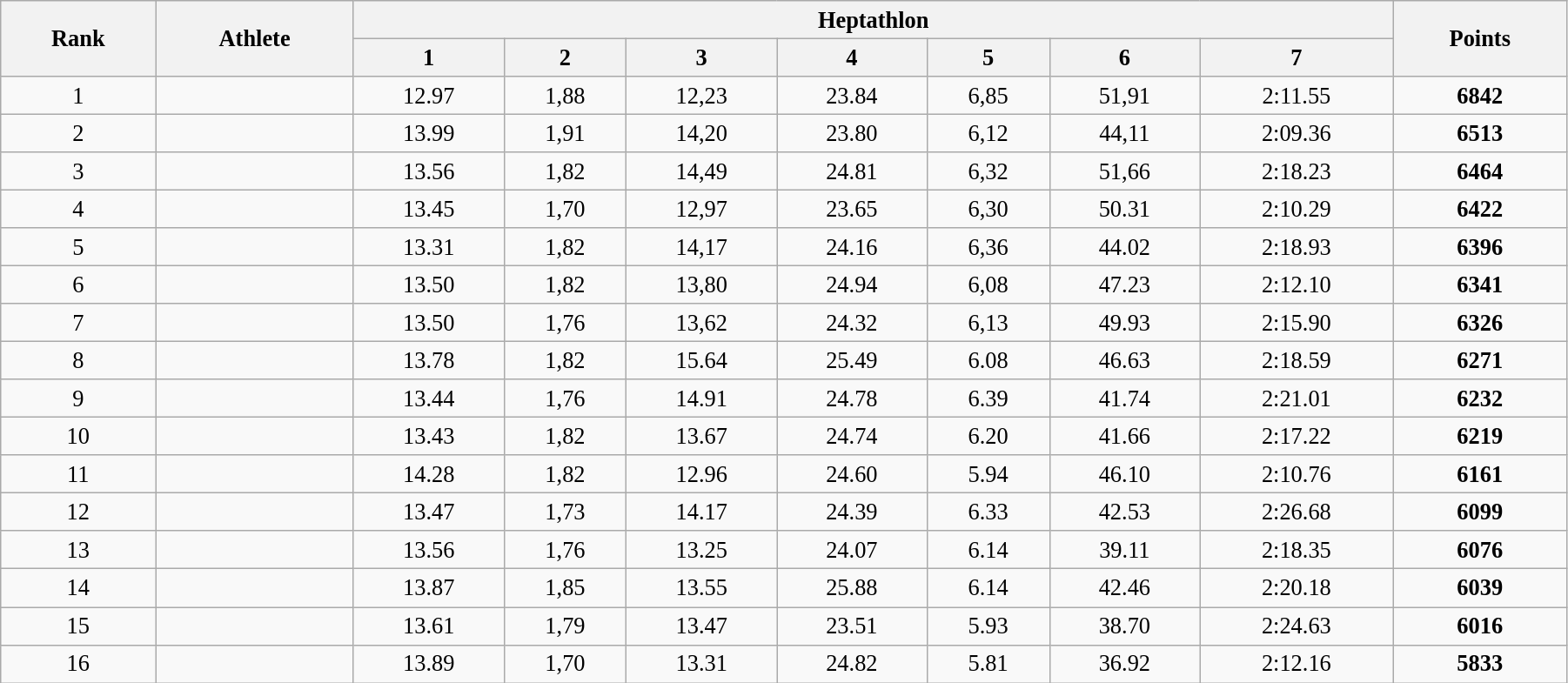<table class="wikitable" style=" text-align:center; font-size:110%;" width="95%">
<tr>
<th rowspan="2">Rank</th>
<th rowspan="2">Athlete</th>
<th colspan="7">Heptathlon</th>
<th rowspan="2">Points</th>
</tr>
<tr>
<th>1</th>
<th>2</th>
<th>3</th>
<th>4</th>
<th>5</th>
<th>6</th>
<th>7</th>
</tr>
<tr>
<td>1</td>
<td align=left></td>
<td>12.97</td>
<td>1,88</td>
<td>12,23</td>
<td>23.84</td>
<td>6,85</td>
<td>51,91</td>
<td>2:11.55</td>
<td><strong>6842</strong> </td>
</tr>
<tr>
<td>2</td>
<td align=left></td>
<td>13.99</td>
<td>1,91</td>
<td>14,20</td>
<td>23.80</td>
<td>6,12</td>
<td>44,11</td>
<td>2:09.36</td>
<td><strong>6513</strong></td>
</tr>
<tr>
<td>3</td>
<td align=left></td>
<td>13.56</td>
<td>1,82</td>
<td>14,49</td>
<td>24.81</td>
<td>6,32</td>
<td>51,66</td>
<td>2:18.23</td>
<td><strong>6464</strong></td>
</tr>
<tr>
<td>4</td>
<td align=left></td>
<td>13.45</td>
<td>1,70</td>
<td>12,97</td>
<td>23.65</td>
<td>6,30</td>
<td>50.31</td>
<td>2:10.29</td>
<td><strong>6422</strong></td>
</tr>
<tr>
<td>5</td>
<td align=left></td>
<td>13.31</td>
<td>1,82</td>
<td>14,17</td>
<td>24.16</td>
<td>6,36</td>
<td>44.02</td>
<td>2:18.93</td>
<td><strong>6396</strong></td>
</tr>
<tr>
<td>6</td>
<td align=left></td>
<td>13.50</td>
<td>1,82</td>
<td>13,80</td>
<td>24.94</td>
<td>6,08</td>
<td>47.23</td>
<td>2:12.10</td>
<td><strong>6341</strong></td>
</tr>
<tr>
<td>7</td>
<td align=left></td>
<td>13.50</td>
<td>1,76</td>
<td>13,62</td>
<td>24.32</td>
<td>6,13</td>
<td>49.93</td>
<td>2:15.90</td>
<td><strong>6326</strong></td>
</tr>
<tr>
<td>8</td>
<td align=left></td>
<td>13.78</td>
<td>1,82</td>
<td>15.64</td>
<td>25.49</td>
<td>6.08</td>
<td>46.63</td>
<td>2:18.59</td>
<td><strong>6271</strong></td>
</tr>
<tr>
<td>9</td>
<td align=left></td>
<td>13.44</td>
<td>1,76</td>
<td>14.91</td>
<td>24.78</td>
<td>6.39</td>
<td>41.74</td>
<td>2:21.01</td>
<td><strong>6232</strong></td>
</tr>
<tr>
<td>10</td>
<td align=left></td>
<td>13.43</td>
<td>1,82</td>
<td>13.67</td>
<td>24.74</td>
<td>6.20</td>
<td>41.66</td>
<td>2:17.22</td>
<td><strong>6219</strong></td>
</tr>
<tr>
<td>11</td>
<td align=left></td>
<td>14.28</td>
<td>1,82</td>
<td>12.96</td>
<td>24.60</td>
<td>5.94</td>
<td>46.10</td>
<td>2:10.76</td>
<td><strong>6161</strong></td>
</tr>
<tr>
<td>12</td>
<td align=left></td>
<td>13.47</td>
<td>1,73</td>
<td>14.17</td>
<td>24.39</td>
<td>6.33</td>
<td>42.53</td>
<td>2:26.68</td>
<td><strong>6099</strong></td>
</tr>
<tr>
<td>13</td>
<td align=left></td>
<td>13.56</td>
<td>1,76</td>
<td>13.25</td>
<td>24.07</td>
<td>6.14</td>
<td>39.11</td>
<td>2:18.35</td>
<td><strong>6076</strong> </td>
</tr>
<tr>
<td>14</td>
<td align=left></td>
<td>13.87</td>
<td>1,85</td>
<td>13.55</td>
<td>25.88</td>
<td>6.14</td>
<td>42.46</td>
<td>2:20.18</td>
<td><strong>6039</strong></td>
</tr>
<tr>
<td>15</td>
<td align=left></td>
<td>13.61</td>
<td>1,79</td>
<td>13.47</td>
<td>23.51</td>
<td>5.93</td>
<td>38.70</td>
<td>2:24.63</td>
<td><strong>6016</strong> </td>
</tr>
<tr>
<td>16</td>
<td align=left></td>
<td>13.89</td>
<td>1,70</td>
<td>13.31</td>
<td>24.82</td>
<td>5.81</td>
<td>36.92</td>
<td>2:12.16</td>
<td><strong>5833</strong></td>
</tr>
</table>
